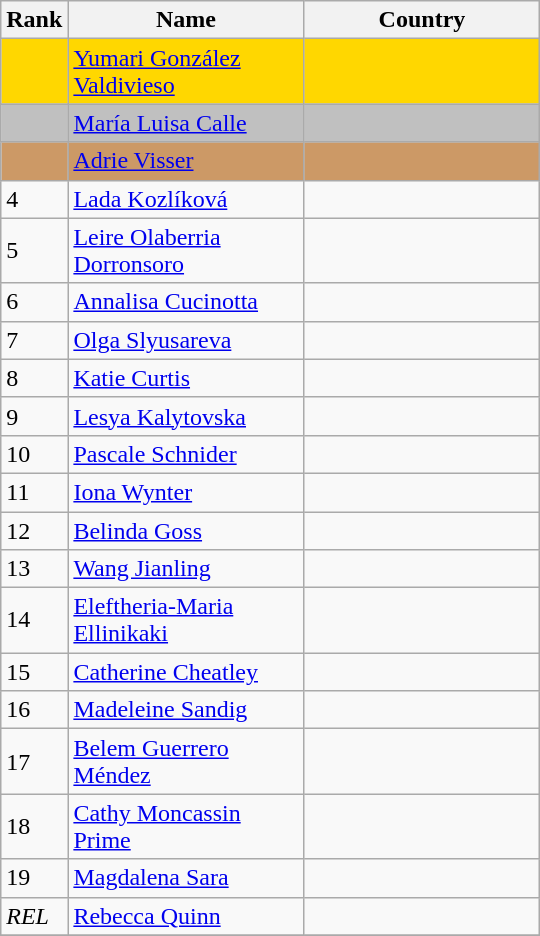<table class="wikitable">
<tr>
<th width=20>Rank</th>
<th width=150>Name</th>
<th width=150>Country</th>
</tr>
<tr bgcolor=gold>
<td></td>
<td><a href='#'>Yumari González Valdivieso</a></td>
<td></td>
</tr>
<tr bgcolor=silver>
<td></td>
<td><a href='#'>María Luisa Calle</a></td>
<td></td>
</tr>
<tr bgcolor=cc9966>
<td></td>
<td><a href='#'>Adrie Visser</a></td>
<td></td>
</tr>
<tr>
<td>4</td>
<td><a href='#'>Lada Kozlíková</a></td>
<td></td>
</tr>
<tr>
<td>5</td>
<td><a href='#'>Leire Olaberria Dorronsoro</a></td>
<td></td>
</tr>
<tr>
<td>6</td>
<td><a href='#'>Annalisa Cucinotta</a></td>
<td></td>
</tr>
<tr>
<td>7</td>
<td><a href='#'>Olga Slyusareva</a></td>
<td></td>
</tr>
<tr>
<td>8</td>
<td><a href='#'>Katie Curtis</a></td>
<td></td>
</tr>
<tr>
<td>9</td>
<td><a href='#'>Lesya Kalytovska</a></td>
<td></td>
</tr>
<tr>
<td>10</td>
<td><a href='#'>Pascale Schnider</a></td>
<td></td>
</tr>
<tr>
<td>11</td>
<td><a href='#'>Iona Wynter</a></td>
<td></td>
</tr>
<tr>
<td>12</td>
<td><a href='#'>Belinda Goss</a></td>
<td></td>
</tr>
<tr>
<td>13</td>
<td><a href='#'>Wang Jianling</a></td>
<td></td>
</tr>
<tr>
<td>14</td>
<td><a href='#'>Eleftheria-Maria Ellinikaki</a></td>
<td></td>
</tr>
<tr>
<td>15</td>
<td><a href='#'>Catherine Cheatley</a></td>
<td></td>
</tr>
<tr>
<td>16</td>
<td><a href='#'>Madeleine Sandig</a></td>
<td></td>
</tr>
<tr>
<td>17</td>
<td><a href='#'>Belem Guerrero Méndez</a></td>
<td></td>
</tr>
<tr>
<td>18</td>
<td><a href='#'>Cathy Moncassin Prime</a></td>
<td></td>
</tr>
<tr>
<td>19</td>
<td><a href='#'>Magdalena Sara</a></td>
<td></td>
</tr>
<tr>
<td><em>REL</em></td>
<td><a href='#'>Rebecca Quinn</a></td>
<td></td>
</tr>
<tr>
</tr>
</table>
